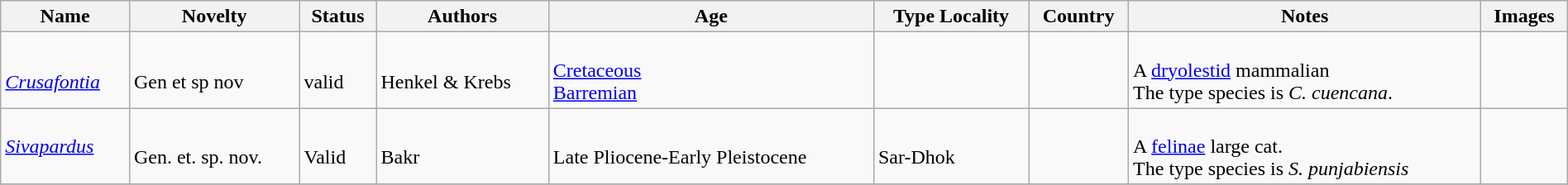<table class="wikitable sortable" align="center" width="100%">
<tr>
<th>Name</th>
<th>Novelty</th>
<th>Status</th>
<th>Authors</th>
<th>Age</th>
<th>Type Locality</th>
<th>Country</th>
<th>Notes</th>
<th>Images</th>
</tr>
<tr>
<td><br><em><a href='#'>Crusafontia</a></em></td>
<td><br>Gen et sp nov</td>
<td><br>valid</td>
<td><br>Henkel & Krebs</td>
<td><br><a href='#'>Cretaceous</a><br><a href='#'>Barremian</a></td>
<td></td>
<td><br></td>
<td><br>A <a href='#'>dryolestid</a> mammalian<br>The type species is <em>C. cuencana</em>.</td>
<td><br></td>
</tr>
<tr>
<td><em><a href='#'>Sivapardus</a></em></td>
<td><br>Gen. et. sp. nov.</td>
<td><br>Valid</td>
<td><br>Bakr</td>
<td><br>Late Pliocene-Early Pleistocene</td>
<td><br>Sar-Dhok</td>
<td><br></td>
<td><br>A <a href='#'>felinae</a> large cat.<br>The type species is <em>S. punjabiensis</em></td>
<td></td>
</tr>
<tr>
</tr>
</table>
